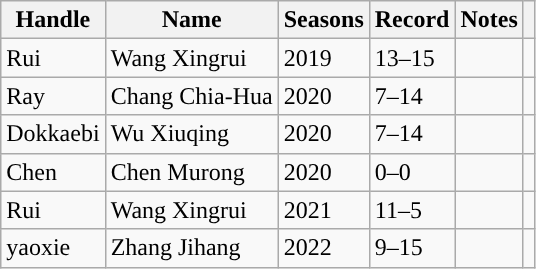<table class="wikitable">
<tr>
<th style="background:#">Handle</th>
<th style="background:#">Name</th>
<th style="background:#">Seasons</th>
<th style="background:#">Record</th>
<th style="background:#">Notes</th>
<th style="background:#"></th>
</tr>
<tr>
<td>Rui</td>
<td>Wang Xingrui</td>
<td>2019</td>
<td>13–15 </td>
<td></td>
<td></td>
</tr>
<tr>
<td>Ray</td>
<td>Chang Chia-Hua</td>
<td>2020</td>
<td>7–14 </td>
<td></td>
<td></td>
</tr>
<tr>
<td>Dokkaebi</td>
<td>Wu Xiuqing</td>
<td>2020</td>
<td>7–14 </td>
<td></td>
<td></td>
</tr>
<tr>
<td>Chen</td>
<td>Chen Murong</td>
<td>2020</td>
<td>0–0 </td>
<td></td>
<td></td>
</tr>
<tr>
<td>Rui</td>
<td>Wang Xingrui</td>
<td>2021</td>
<td>11–5 </td>
<td></td>
<td></td>
</tr>
<tr>
<td>yaoxie</td>
<td>Zhang Jihang</td>
<td>2022</td>
<td>9–15 </td>
<td></td>
<td></td>
</tr>
</table>
